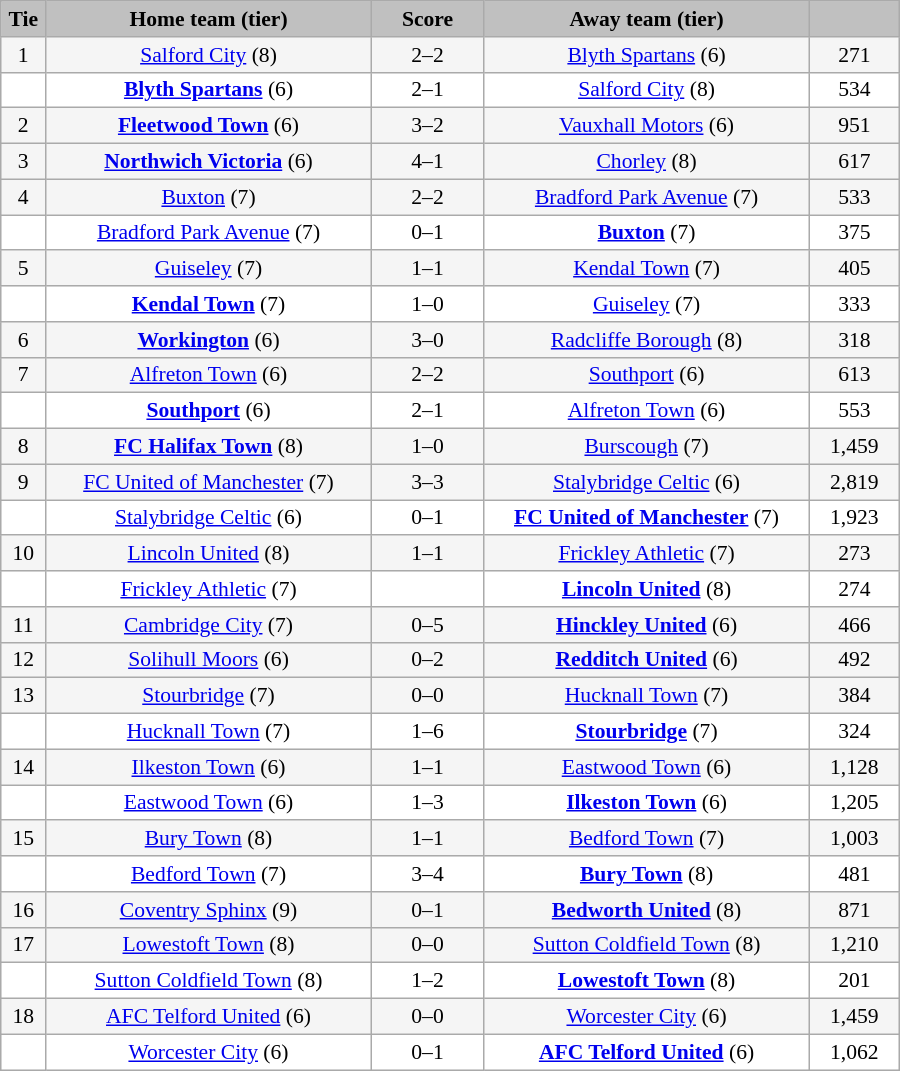<table class="wikitable" style="width: 600px; background:WhiteSmoke; text-align:center; font-size:90%">
<tr>
<td scope="col" style="width:  5.00%; background:silver;"><strong>Tie</strong></td>
<td scope="col" style="width: 36.25%; background:silver;"><strong>Home team (tier)</strong></td>
<td scope="col" style="width: 12.50%; background:silver;"><strong>Score</strong></td>
<td scope="col" style="width: 36.25%; background:silver;"><strong>Away team (tier)</strong></td>
<td scope="col" style="width: 10.00%; background:silver;"><strong></strong></td>
</tr>
<tr>
<td>1</td>
<td><a href='#'>Salford City</a> (8)</td>
<td>2–2</td>
<td><a href='#'>Blyth Spartans</a> (6)</td>
<td>271</td>
</tr>
<tr style="background:white;">
<td><em></em></td>
<td><strong><a href='#'>Blyth Spartans</a></strong> (6)</td>
<td>2–1</td>
<td><a href='#'>Salford City</a> (8)</td>
<td>534</td>
</tr>
<tr>
<td>2</td>
<td><strong><a href='#'>Fleetwood Town</a></strong> (6)</td>
<td>3–2</td>
<td><a href='#'>Vauxhall Motors</a> (6)</td>
<td>951</td>
</tr>
<tr>
<td>3</td>
<td><strong><a href='#'>Northwich Victoria</a></strong> (6)</td>
<td>4–1</td>
<td><a href='#'>Chorley</a> (8)</td>
<td>617</td>
</tr>
<tr>
<td>4</td>
<td><a href='#'>Buxton</a> (7)</td>
<td>2–2</td>
<td><a href='#'>Bradford Park Avenue</a> (7)</td>
<td>533</td>
</tr>
<tr style="background:white;">
<td><em></em></td>
<td><a href='#'>Bradford Park Avenue</a> (7)</td>
<td>0–1</td>
<td><strong><a href='#'>Buxton</a></strong> (7)</td>
<td>375</td>
</tr>
<tr>
<td>5</td>
<td><a href='#'>Guiseley</a> (7)</td>
<td>1–1</td>
<td><a href='#'>Kendal Town</a> (7)</td>
<td>405</td>
</tr>
<tr style="background:white;">
<td><em></em></td>
<td><strong><a href='#'>Kendal Town</a></strong> (7)</td>
<td>1–0</td>
<td><a href='#'>Guiseley</a> (7)</td>
<td>333</td>
</tr>
<tr>
<td>6</td>
<td><strong><a href='#'>Workington</a></strong> (6)</td>
<td>3–0</td>
<td><a href='#'>Radcliffe Borough</a> (8)</td>
<td>318</td>
</tr>
<tr>
<td>7</td>
<td><a href='#'>Alfreton Town</a> (6)</td>
<td>2–2</td>
<td><a href='#'>Southport</a> (6)</td>
<td>613</td>
</tr>
<tr style="background:white;">
<td><em></em></td>
<td><strong><a href='#'>Southport</a></strong> (6)</td>
<td>2–1</td>
<td><a href='#'>Alfreton Town</a> (6)</td>
<td>553</td>
</tr>
<tr>
<td>8</td>
<td><strong><a href='#'>FC Halifax Town</a></strong> (8)</td>
<td>1–0</td>
<td><a href='#'>Burscough</a> (7)</td>
<td>1,459</td>
</tr>
<tr>
<td>9</td>
<td><a href='#'>FC United of Manchester</a> (7)</td>
<td>3–3</td>
<td><a href='#'>Stalybridge Celtic</a> (6)</td>
<td>2,819</td>
</tr>
<tr style="background:white;">
<td><em></em></td>
<td><a href='#'>Stalybridge Celtic</a> (6)</td>
<td>0–1</td>
<td><strong><a href='#'>FC United of Manchester</a></strong> (7)</td>
<td>1,923</td>
</tr>
<tr>
<td>10</td>
<td><a href='#'>Lincoln United</a> (8)</td>
<td>1–1</td>
<td><a href='#'>Frickley Athletic</a> (7)</td>
<td>273</td>
</tr>
<tr style="background:white;">
<td><em></em></td>
<td><a href='#'>Frickley Athletic</a> (7)</td>
<td></td>
<td><strong><a href='#'>Lincoln United</a></strong> (8)</td>
<td>274</td>
</tr>
<tr>
<td>11</td>
<td><a href='#'>Cambridge City</a> (7)</td>
<td>0–5</td>
<td><strong><a href='#'>Hinckley United</a></strong> (6)</td>
<td>466</td>
</tr>
<tr>
<td>12</td>
<td><a href='#'>Solihull Moors</a> (6)</td>
<td>0–2</td>
<td><strong><a href='#'>Redditch United</a></strong> (6)</td>
<td>492</td>
</tr>
<tr>
<td>13</td>
<td><a href='#'>Stourbridge</a> (7)</td>
<td>0–0</td>
<td><a href='#'>Hucknall Town</a> (7)</td>
<td>384</td>
</tr>
<tr style="background:white;">
<td><em></em></td>
<td><a href='#'>Hucknall Town</a> (7)</td>
<td>1–6</td>
<td><strong><a href='#'>Stourbridge</a></strong> (7)</td>
<td>324</td>
</tr>
<tr>
<td>14</td>
<td><a href='#'>Ilkeston Town</a> (6)</td>
<td>1–1</td>
<td><a href='#'>Eastwood Town</a> (6)</td>
<td>1,128</td>
</tr>
<tr style="background:white;">
<td><em></em></td>
<td><a href='#'>Eastwood Town</a> (6)</td>
<td>1–3</td>
<td><strong><a href='#'>Ilkeston Town</a></strong> (6)</td>
<td>1,205</td>
</tr>
<tr>
<td>15</td>
<td><a href='#'>Bury Town</a> (8)</td>
<td>1–1</td>
<td><a href='#'>Bedford Town</a> (7)</td>
<td>1,003</td>
</tr>
<tr style="background:white;">
<td><em></em></td>
<td><a href='#'>Bedford Town</a> (7)</td>
<td>3–4</td>
<td><strong><a href='#'>Bury Town</a></strong> (8)</td>
<td>481</td>
</tr>
<tr>
<td>16</td>
<td><a href='#'>Coventry Sphinx</a> (9)</td>
<td>0–1</td>
<td><strong><a href='#'>Bedworth United</a></strong> (8)</td>
<td>871</td>
</tr>
<tr>
<td>17</td>
<td><a href='#'>Lowestoft Town</a> (8)</td>
<td>0–0</td>
<td><a href='#'>Sutton Coldfield Town</a> (8)</td>
<td>1,210</td>
</tr>
<tr style="background:white;">
<td><em></em></td>
<td><a href='#'>Sutton Coldfield Town</a> (8)</td>
<td>1–2</td>
<td><strong><a href='#'>Lowestoft Town</a></strong> (8)</td>
<td>201</td>
</tr>
<tr>
<td>18</td>
<td><a href='#'>AFC Telford United</a> (6)</td>
<td>0–0</td>
<td><a href='#'>Worcester City</a> (6)</td>
<td>1,459</td>
</tr>
<tr style="background:white;">
<td><em></em></td>
<td><a href='#'>Worcester City</a> (6)</td>
<td>0–1</td>
<td><strong><a href='#'>AFC Telford United</a></strong> (6)</td>
<td>1,062</td>
</tr>
</table>
